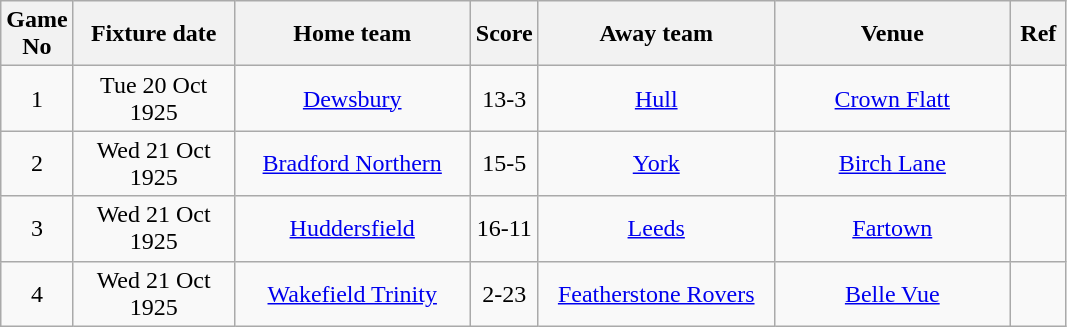<table class="wikitable" style="text-align:center;">
<tr>
<th width=20 abbr="No">Game No</th>
<th width=100 abbr="Date">Fixture date</th>
<th width=150 abbr="Home team">Home team</th>
<th width=20 abbr="Score">Score</th>
<th width=150 abbr="Away team">Away team</th>
<th width=150 abbr="Venue">Venue</th>
<th width=30 abbr="Ref">Ref</th>
</tr>
<tr>
<td>1</td>
<td>Tue 20 Oct 1925</td>
<td><a href='#'>Dewsbury</a></td>
<td>13-3</td>
<td><a href='#'>Hull</a></td>
<td><a href='#'>Crown Flatt</a></td>
<td></td>
</tr>
<tr>
<td>2</td>
<td>Wed 21 Oct 1925</td>
<td><a href='#'>Bradford Northern</a></td>
<td>15-5</td>
<td><a href='#'>York</a></td>
<td><a href='#'>Birch Lane</a></td>
<td></td>
</tr>
<tr>
<td>3</td>
<td>Wed 21 Oct 1925</td>
<td><a href='#'>Huddersfield</a></td>
<td>16-11</td>
<td><a href='#'>Leeds</a></td>
<td><a href='#'>Fartown</a></td>
<td></td>
</tr>
<tr>
<td>4</td>
<td>Wed 21 Oct 1925</td>
<td><a href='#'>Wakefield Trinity</a></td>
<td>2-23</td>
<td><a href='#'>Featherstone Rovers</a></td>
<td><a href='#'>Belle Vue</a></td>
<td></td>
</tr>
</table>
